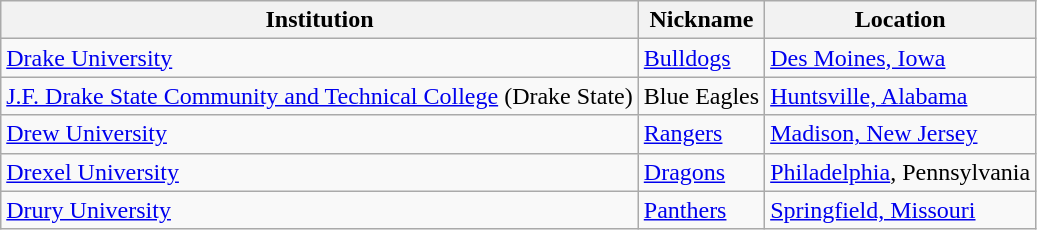<table class="wikitable">
<tr>
<th>Institution</th>
<th>Nickname</th>
<th>Location</th>
</tr>
<tr>
<td><a href='#'>Drake University</a></td>
<td><a href='#'>Bulldogs</a></td>
<td><a href='#'>Des Moines, Iowa</a></td>
</tr>
<tr>
<td><a href='#'>J.F. Drake State Community and Technical College</a> (Drake State)</td>
<td>Blue Eagles</td>
<td><a href='#'>Huntsville, Alabama</a></td>
</tr>
<tr>
<td><a href='#'>Drew University</a></td>
<td><a href='#'>Rangers</a></td>
<td><a href='#'>Madison, New Jersey</a></td>
</tr>
<tr>
<td><a href='#'>Drexel University</a></td>
<td><a href='#'>Dragons</a></td>
<td><a href='#'>Philadelphia</a>, Pennsylvania</td>
</tr>
<tr>
<td><a href='#'>Drury University</a></td>
<td><a href='#'>Panthers</a></td>
<td><a href='#'>Springfield, Missouri</a></td>
</tr>
</table>
